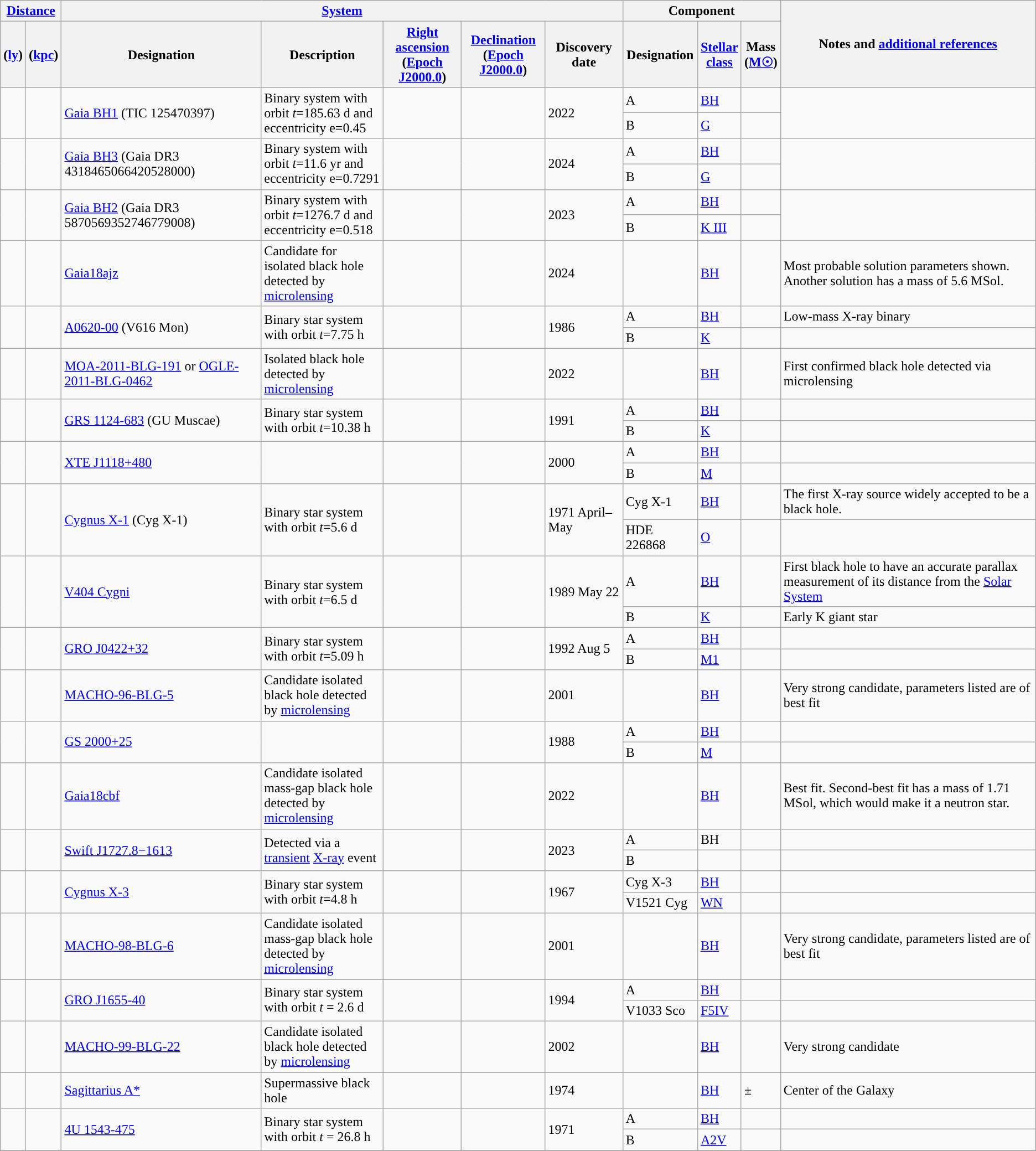<table class="wikitable sortable" border="1" text-align: center;" style="border-collapse: collapse">
<tr>
<th colspan="2" data-sort-type="number"><a href='#'>Distance</a></th>
<th colspan="5" class="unsortable"><a href='#'>System</a></th>
<th colspan="3">Component</th>
<th rowspan="2" width=300 class="unsortable">Notes and <a href='#'>additional references</a></th>
</tr>
<tr class="unsortable">
<th>(<a href='#'>ly</a>)</th>
<th>(<a href='#'>kpc</a>)</th>
<th>Designation</th>
<th width=140>Description</th>
<th class="unsortable"><a href='#'>Right ascension</a><br>(<a href='#'>Epoch</a> <a href='#'>J2000.0</a>)</th>
<th class="unsortable"><a href='#'>Declination</a><br>(<a href='#'>Epoch</a> <a href='#'>J2000.0</a>)</th>
<th>Discovery<br>date</th>
<th>Designation</th>
<th><a href='#'>Stellar<br>class</a></th>
<th data-sort-type="number">Mass<br>(<a href='#'>M☉</a>)</th>
</tr>
<tr>
<td rowspan="2"></td>
<td rowspan="2"></td>
<td rowspan="2"><a href='#'>Gaia BH1</a> (TIC 125470397)</td>
<td rowspan="2">Binary system with orbit <em>t</em>=185.63 d and eccentricity e=0.45</td>
<td rowspan="2"></td>
<td rowspan="2"></td>
<td rowspan="2">2022</td>
<td>A</td>
<td style="background: "><a href='#'><span>BH</span></a></td>
<td></td>
<td rowspan="2"></td>
</tr>
<tr>
<td>B</td>
<td style="background: "><a href='#'>G</a></td>
<td></td>
</tr>
<tr>
<td rowspan="2"></td>
<td rowspan="2"></td>
<td rowspan="2"><a href='#'>Gaia BH3</a> (Gaia DR3 4318465066420528000)</td>
<td rowspan="2">Binary system with orbit <em>t</em>=11.6 yr and eccentricity e=0.7291</td>
<td rowspan="2"></td>
<td rowspan="2"></td>
<td rowspan="2">2024</td>
<td>A</td>
<td style="background: "><a href='#'><span>BH</span></a></td>
<td></td>
<td rowspan="2"></td>
</tr>
<tr>
<td>B</td>
<td style="background: "><a href='#'>G</a></td>
<td></td>
</tr>
<tr>
<td rowspan="2"></td>
<td rowspan="2"></td>
<td rowspan="2"><a href='#'>Gaia BH2</a> (Gaia DR3 5870569352746779008)</td>
<td rowspan="2">Binary system with orbit <em>t</em>=1276.7 d and eccentricity e=0.518</td>
<td rowspan="2"></td>
<td rowspan="2"></td>
<td rowspan="2">2023</td>
<td>A</td>
<td style="background: "><a href='#'><span>BH</span></a></td>
<td></td>
<td rowspan="2"></td>
</tr>
<tr>
<td>B</td>
<td style="background: "><a href='#'>K III</a></td>
<td></td>
</tr>
<tr>
<td></td>
<td></td>
<td><a href='#'>Gaia18ajz</a></td>
<td>Candidate for isolated black hole detected by <a href='#'>microlensing</a></td>
<td></td>
<td></td>
<td>2024</td>
<td></td>
<td style="background: "><a href='#'><span>BH</span></a></td>
<td></td>
<td>Most probable solution parameters shown. Another solution has a mass of 5.6 MSol.</td>
</tr>
<tr>
<td rowspan="2"></td>
<td rowspan="2"></td>
<td rowspan="2"><a href='#'>A0620-00</a> (V616 Mon)</td>
<td rowspan="2">Binary star system with orbit <em>t</em>=7.75 h</td>
<td rowspan="2"></td>
<td rowspan="2"></td>
<td rowspan="2">1986</td>
<td>A</td>
<td style="background: "><a href='#'><span>BH</span></a></td>
<td></td>
<td>Low-mass X-ray binary</td>
</tr>
<tr>
<td>B</td>
<td style="background: "><a href='#'>K</a></td>
<td></td>
<td></td>
</tr>
<tr>
<td></td>
<td></td>
<td><a href='#'>MOA-2011-BLG-191</a> or <a href='#'>OGLE-2011-BLG-0462</a></td>
<td>Isolated black hole detected by <a href='#'>microlensing</a></td>
<td></td>
<td></td>
<td>2022</td>
<td></td>
<td style="background: "><a href='#'><span>BH</span></a></td>
<td></td>
<td>First confirmed black hole detected via microlensing</td>
</tr>
<tr>
<td rowspan="2"></td>
<td rowspan="2"></td>
<td rowspan="2"><a href='#'>GRS 1124-683</a> (GU Muscae)</td>
<td rowspan="2">Binary star system with orbit <em>t</em>=10.38 h</td>
<td rowspan="2"></td>
<td rowspan="2"></td>
<td rowspan="2">1991 </td>
<td>A</td>
<td style="background: "><a href='#'><span>BH</span></a></td>
<td></td>
<td></td>
</tr>
<tr>
<td>B</td>
<td style="background: "><a href='#'>K</a></td>
<td></td>
<td></td>
</tr>
<tr>
<td rowspan="2"></td>
<td rowspan="2"></td>
<td rowspan="2"><a href='#'>XTE J1118+480</a></td>
<td rowspan="2"></td>
<td rowspan="2"></td>
<td rowspan="2"></td>
<td rowspan="2">2000</td>
<td>A</td>
<td style="background: "><a href='#'><span>BH</span></a></td>
<td></td>
<td></td>
</tr>
<tr>
<td>B</td>
<td style="background: "><a href='#'>M</a></td>
<td></td>
<td></td>
</tr>
<tr>
<td rowspan="2"></td>
<td rowspan="2"></td>
<td rowspan="2"><a href='#'>Cygnus X-1</a> (Cyg X-1)</td>
<td rowspan="2">Binary star system with orbit <em>t</em>=5.6 d</td>
<td rowspan="2"></td>
<td rowspan="2"></td>
<td rowspan="2">1971 April–May</td>
<td>Cyg X-1</td>
<td style="background: "><a href='#'><span>BH</span></a></td>
<td></td>
<td>The first X-ray source widely accepted to be a black hole.</td>
</tr>
<tr>
<td>HDE 226868</td>
<td style="background: "><a href='#'>O</a></td>
<td></td>
<td></td>
</tr>
<tr>
<td rowspan="2"></td>
<td rowspan="2"></td>
<td rowspan="2"><a href='#'>V404 Cygni</a></td>
<td rowspan="2">Binary star system with orbit <em>t</em>=6.5 d</td>
<td rowspan="2"></td>
<td rowspan="2"></td>
<td rowspan="2">1989 May 22</td>
<td>A</td>
<td style="background: "><a href='#'><span>BH</span></a></td>
<td></td>
<td>First black hole to have an accurate parallax measurement of its distance from the <a href='#'>Solar System</a></td>
</tr>
<tr>
<td>B</td>
<td style="background: "><a href='#'>K</a></td>
<td></td>
<td>Early K giant star</td>
</tr>
<tr>
<td rowspan="2"></td>
<td rowspan="2"></td>
<td rowspan="2"><a href='#'>GRO J0422+32</a></td>
<td rowspan="2">Binary star system with orbit <em>t</em>=5.09 h</td>
<td rowspan="2"></td>
<td rowspan="2"></td>
<td rowspan="2">1992 Aug 5</td>
<td>A</td>
<td style="background: "><a href='#'><span>BH</span></a></td>
<td></td>
<td></td>
</tr>
<tr>
<td>B</td>
<td style="background: "><a href='#'>M1</a></td>
<td></td>
<td></td>
</tr>
<tr>
<td></td>
<td></td>
<td><a href='#'>MACHO-96-BLG-5</a></td>
<td>Candidate isolated black hole detected by <a href='#'>microlensing</a></td>
<td></td>
<td></td>
<td>2001</td>
<td></td>
<td style="background: "><a href='#'><span>BH</span></a></td>
<td></td>
<td>Very strong candidate, parameters listed are of best fit</td>
</tr>
<tr>
<td rowspan="2"></td>
<td rowspan="2"></td>
<td rowspan="2"><a href='#'>GS 2000+25</a></td>
<td rowspan="2"></td>
<td rowspan="2"></td>
<td rowspan="2"></td>
<td rowspan="2">1988</td>
<td>A</td>
<td style="background: "><a href='#'><span>BH</span></a></td>
<td></td>
<td></td>
</tr>
<tr>
<td>B</td>
<td style="background: "><a href='#'>M</a></td>
<td></td>
<td></td>
</tr>
<tr>
<td></td>
<td></td>
<td><a href='#'>Gaia18cbf</a></td>
<td>Candidate isolated mass-gap black hole detected by <a href='#'>microlensing</a></td>
<td></td>
<td></td>
<td>2022</td>
<td></td>
<td style="background: "><a href='#'><span>BH</span></a></td>
<td></td>
<td>Best fit. Second-best fit has a mass of 1.71 MSol, which would make it a neutron star.</td>
</tr>
<tr>
<td rowspan="2"></td>
<td rowspan="2"></td>
<td rowspan="2"><a href='#'>Swift J1727.8−1613</a></td>
<td rowspan="2">Detected via a <a href='#'>transient</a> <a href='#'>X-ray</a> event</td>
<td rowspan="2"></td>
<td rowspan="2"></td>
<td rowspan="2">2023</td>
<td>A</td>
<td style="background: ">BH</td>
<td></td>
<td></td>
</tr>
<tr>
<td>B</td>
<td></td>
<td></td>
<td></td>
</tr>
<tr>
<td rowspan="2"></td>
<td rowspan="2"></td>
<td rowspan="2"><a href='#'>Cygnus X-3</a></td>
<td rowspan="2">Binary star system with orbit <em>t</em>=4.8 h</td>
<td rowspan="2"></td>
<td rowspan="2"></td>
<td rowspan="2">1967</td>
<td>Cyg X-3</td>
<td style="background: "><a href='#'><span>BH</span></a></td>
<td><br></td>
<td></td>
</tr>
<tr>
<td>V1521 Cyg</td>
<td style="background: "><a href='#'>WN</a></td>
<td><br></td>
<td></td>
</tr>
<tr>
<td></td>
<td></td>
<td><a href='#'>MACHO-98-BLG-6</a></td>
<td>Candidate isolated mass-gap black hole detected by <a href='#'>microlensing</a></td>
<td></td>
<td></td>
<td>2001</td>
<td></td>
<td style="background: "><a href='#'><span>BH</span></a></td>
<td></td>
<td>Very strong candidate, parameters listed are of best fit</td>
</tr>
<tr>
<td rowspan="2"></td>
<td rowspan="2"></td>
<td rowspan="2"><a href='#'>GRO J1655-40</a></td>
<td rowspan="2">Binary star system with orbit <em>t</em> = 2.6 d</td>
<td rowspan="2"></td>
<td rowspan="2"></td>
<td rowspan="2">1994</td>
<td>A</td>
<td style="background: "><a href='#'><span>BH</span></a></td>
<td></td>
<td></td>
</tr>
<tr>
<td>V1033 Sco</td>
<td style="background: "><a href='#'>F5IV</a></td>
<td></td>
<td></td>
</tr>
<tr>
<td></td>
<td></td>
<td><a href='#'>MACHO-99-BLG-22</a></td>
<td>Candidate isolated black hole detected by <a href='#'>microlensing</a></td>
<td></td>
<td></td>
<td>2002</td>
<td></td>
<td style="background: "><a href='#'><span>BH</span></a></td>
<td></td>
<td>Very strong candidate</td>
</tr>
<tr>
<td></td>
<td></td>
<td><a href='#'>Sagittarius A*</a></td>
<td>Supermassive black hole</td>
<td></td>
<td></td>
<td>1974</td>
<td></td>
<td style="background: "><a href='#'><span>BH</span></a></td>
<td> ± </td>
<td>Center of the Galaxy</td>
</tr>
<tr>
<td rowspan="2"></td>
<td rowspan="2"></td>
<td rowspan="2"><a href='#'>4U 1543-475</a></td>
<td rowspan="2">Binary star system with orbit <em>t</em> = 26.8 h</td>
<td rowspan="2"></td>
<td rowspan="2"></td>
<td rowspan="2">1971</td>
<td>A</td>
<td style="background: "><a href='#'><span>BH</span></a></td>
<td></td>
<td></td>
</tr>
<tr>
<td>B</td>
<td style="background: "><a href='#'>A2V</a></td>
<td></td>
<td></td>
</tr>
<tr>
</tr>
</table>
